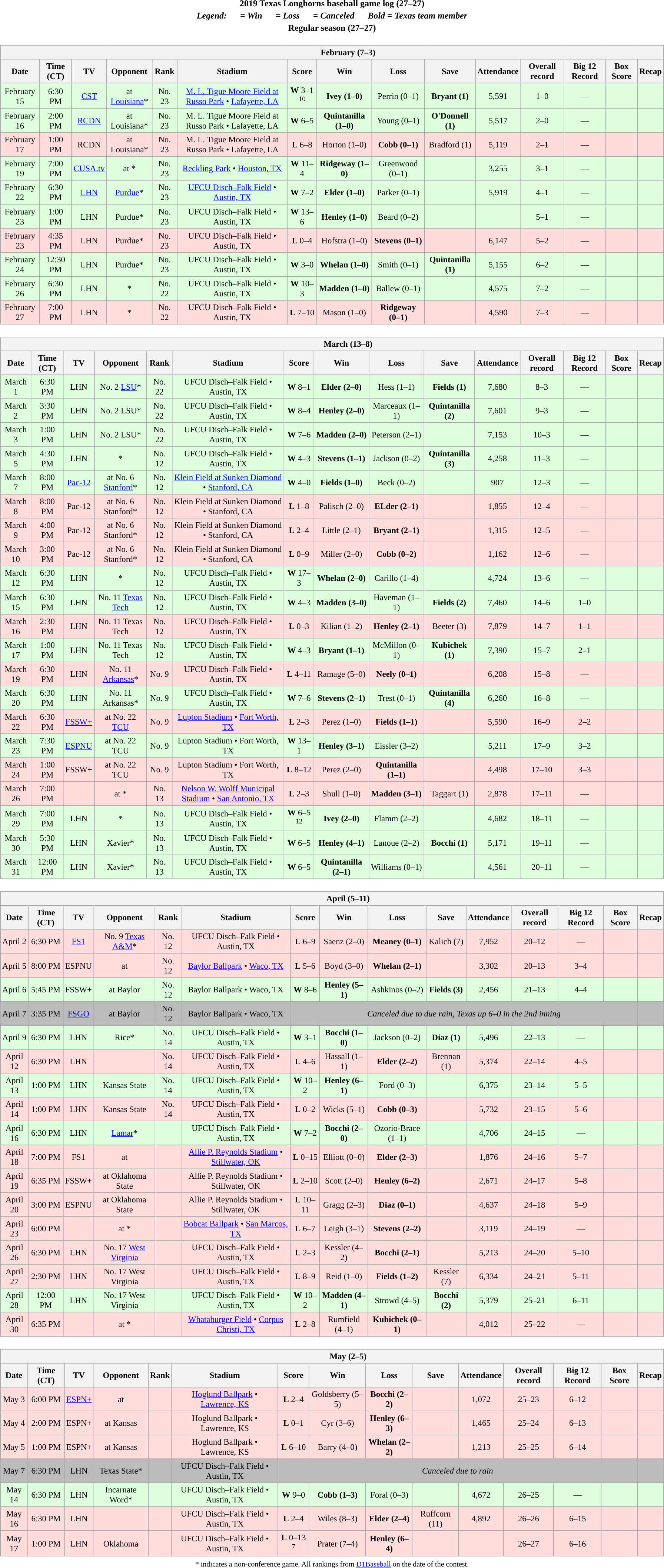<table class="toccolours" width=95% style="margin:1.5em auto; text-align:center;">
<tr>
<th colspan=2>2019 Texas Longhorns baseball game log (27–27)</th>
</tr>
<tr>
<th colspan=2><em>Legend:       = Win       = Loss       = Canceled      Bold = Texas team member</em></th>
</tr>
<tr>
<th colspan=2>Regular season (27–27)</th>
</tr>
<tr valign="top">
<td><br><table class="wikitable collapsible collapsed" style="margin:auto; font-size:95%; width:100%">
<tr>
<th colspan=15 style="padding-left:4em;">February (7–3)</th>
</tr>
<tr>
<th>Date</th>
<th>Time (CT)</th>
<th>TV</th>
<th>Opponent</th>
<th>Rank</th>
<th>Stadium</th>
<th>Score</th>
<th>Win</th>
<th>Loss</th>
<th>Save</th>
<th>Attendance</th>
<th>Overall record</th>
<th>Big 12 Record</th>
<th>Box Score</th>
<th>Recap</th>
</tr>
<tr bgcolor=ddffdd>
<td>February 15</td>
<td>6:30 PM</td>
<td><a href='#'>CST</a></td>
<td>at <a href='#'>Louisiana</a>*</td>
<td>No. 23</td>
<td><a href='#'>M. L. Tigue Moore Field at Russo Park</a> • <a href='#'>Lafayette, LA</a></td>
<td><strong>W</strong> 3–1 <sup>10</sup></td>
<td><strong>Ivey (1–0)</strong></td>
<td>Perrin (0–1)</td>
<td><strong>Bryant (1)</strong></td>
<td>5,591</td>
<td>1–0</td>
<td>—</td>
<td></td>
<td></td>
</tr>
<tr bgcolor=ddffdd>
<td>February 16</td>
<td>2:00 PM</td>
<td><a href='#'>RCDN</a></td>
<td>at Louisiana*</td>
<td>No. 23</td>
<td>M. L. Tigue Moore Field at Russo Park • Lafayette, LA</td>
<td><strong>W</strong> 6–5</td>
<td><strong>Quintanilla (1–0)</strong></td>
<td>Young (0–1)</td>
<td><strong>O'Donnell (1)</strong></td>
<td>5,517</td>
<td>2–0</td>
<td>—</td>
<td></td>
<td></td>
</tr>
<tr bgcolor=ffdddd>
<td>February 17</td>
<td>1:00 PM</td>
<td>RCDN</td>
<td>at Louisiana*</td>
<td>No. 23</td>
<td>M. L. Tigue Moore Field at Russo Park • Lafayette, LA</td>
<td><strong>L</strong> 6–8</td>
<td>Horton (1–0)</td>
<td><strong>Cobb (0–1)</strong></td>
<td>Bradford (1)</td>
<td>5,119</td>
<td>2–1</td>
<td>—</td>
<td></td>
<td></td>
</tr>
<tr bgcolor=ddffdd>
<td>February 19</td>
<td>7:00 PM</td>
<td><a href='#'>CUSA.tv</a></td>
<td>at *</td>
<td>No. 23</td>
<td><a href='#'>Reckling Park</a> • <a href='#'>Houston, TX</a></td>
<td><strong>W</strong> 11–4</td>
<td><strong>Ridgeway (1–0)</strong></td>
<td>Greenwood (0–1)</td>
<td></td>
<td>3,255</td>
<td>3–1</td>
<td>—</td>
<td></td>
<td></td>
</tr>
<tr bgcolor=ddffdd>
<td>February 22</td>
<td>6:30 PM</td>
<td><a href='#'>LHN</a></td>
<td><a href='#'>Purdue</a>*</td>
<td>No. 23</td>
<td><a href='#'>UFCU Disch–Falk Field</a> • <a href='#'>Austin, TX</a></td>
<td><strong>W</strong> 7–2</td>
<td><strong>Elder (1–0)</strong></td>
<td>Parker (0–1)</td>
<td></td>
<td>5,919</td>
<td>4–1</td>
<td>—</td>
<td></td>
<td></td>
</tr>
<tr bgcolor=ddffdd>
<td>February 23</td>
<td>1:00 PM</td>
<td>LHN</td>
<td>Purdue*</td>
<td>No. 23</td>
<td>UFCU Disch–Falk Field • Austin, TX</td>
<td><strong>W</strong> 13–6</td>
<td><strong>Henley (1–0)</strong></td>
<td>Beard (0–2)</td>
<td></td>
<td></td>
<td>5–1</td>
<td>—</td>
<td></td>
<td></td>
</tr>
<tr bgcolor=ffdddd>
<td>February 23</td>
<td>4:35 PM</td>
<td>LHN</td>
<td>Purdue*</td>
<td>No. 23</td>
<td>UFCU Disch–Falk Field • Austin, TX</td>
<td><strong>L</strong> 0–4</td>
<td>Hofstra (1–0)</td>
<td><strong>Stevens (0–1)</strong></td>
<td></td>
<td>6,147</td>
<td>5–2</td>
<td>—</td>
<td></td>
<td></td>
</tr>
<tr bgcolor=ddffdd>
<td>February 24</td>
<td>12:30 PM</td>
<td>LHN</td>
<td>Purdue*</td>
<td>No. 23</td>
<td>UFCU Disch–Falk Field • Austin, TX</td>
<td><strong>W</strong> 3–0</td>
<td><strong>Whelan (1–0)</strong></td>
<td>Smith (0–1)</td>
<td><strong>Quintanilla (1)</strong></td>
<td>5,155</td>
<td>6–2</td>
<td>—</td>
<td></td>
<td></td>
</tr>
<tr bgcolor=ddffdd>
<td>February 26</td>
<td>6:30 PM</td>
<td>LHN</td>
<td>*</td>
<td>No. 22</td>
<td>UFCU Disch–Falk Field • Austin, TX</td>
<td><strong>W</strong> 10–3</td>
<td><strong>Madden (1–0)</strong></td>
<td>Ballew (0–1)</td>
<td></td>
<td>4,575</td>
<td>7–2</td>
<td>—</td>
<td></td>
<td></td>
</tr>
<tr bgcolor=ffdddd>
<td>February 27</td>
<td>7:00 PM</td>
<td>LHN</td>
<td>*</td>
<td>No. 22</td>
<td>UFCU Disch–Falk Field • Austin, TX</td>
<td><strong>L</strong> 7–10</td>
<td>Mason (1–0)</td>
<td><strong>Ridgeway (0–1)</strong></td>
<td></td>
<td>4,590</td>
<td>7–3</td>
<td>—</td>
<td></td>
<td></td>
</tr>
</table>
</td>
</tr>
<tr>
<td><br><table class="wikitable collapsible collapsed" style="margin:auto; font-size:95%; width:100%">
<tr>
<th colspan=15 style="padding-left:4em;">March (13–8)</th>
</tr>
<tr>
<th>Date</th>
<th>Time (CT)</th>
<th>TV</th>
<th>Opponent</th>
<th>Rank</th>
<th>Stadium</th>
<th>Score</th>
<th>Win</th>
<th>Loss</th>
<th>Save</th>
<th>Attendance</th>
<th>Overall record</th>
<th>Big 12 Record</th>
<th>Box Score</th>
<th>Recap</th>
</tr>
<tr bgcolor=ddffdd>
<td>March 1</td>
<td>6:30 PM</td>
<td>LHN</td>
<td>No. 2 <a href='#'>LSU</a>*</td>
<td>No. 22</td>
<td>UFCU Disch–Falk Field • Austin, TX</td>
<td><strong>W</strong> 8–1</td>
<td><strong>Elder (2–0)</strong></td>
<td>Hess (1–1)</td>
<td><strong>Fields (1)</strong></td>
<td>7,680</td>
<td>8–3</td>
<td>—</td>
<td></td>
<td></td>
</tr>
<tr bgcolor=ddffdd>
<td>March 2</td>
<td>3:30 PM</td>
<td>LHN</td>
<td>No. 2 LSU*</td>
<td>No. 22</td>
<td>UFCU Disch–Falk Field • Austin, TX</td>
<td><strong>W</strong> 8–4</td>
<td><strong>Henley (2–0)</strong></td>
<td>Marceaux (1–1)</td>
<td><strong>Quintanilla (2)</strong></td>
<td>7,601</td>
<td>9–3</td>
<td>—</td>
<td></td>
<td></td>
</tr>
<tr bgcolor=ddffdd>
<td>March 3</td>
<td>1:00 PM</td>
<td>LHN</td>
<td>No. 2 LSU*</td>
<td>No. 22</td>
<td>UFCU Disch–Falk Field • Austin, TX</td>
<td><strong>W</strong> 7–6</td>
<td><strong>Madden (2–0)</strong></td>
<td>Peterson (2–1)</td>
<td></td>
<td>7,153</td>
<td>10–3</td>
<td>—</td>
<td></td>
<td></td>
</tr>
<tr bgcolor=ddffdd>
<td>March 5</td>
<td>4:30 PM</td>
<td>LHN</td>
<td>*</td>
<td>No. 12</td>
<td>UFCU Disch–Falk Field • Austin, TX</td>
<td><strong>W</strong> 4–3</td>
<td><strong>Stevens (1–1)</strong></td>
<td>Jackson (0–2)</td>
<td><strong>Quintanilla (3)</strong></td>
<td>4,258</td>
<td>11–3</td>
<td>—</td>
<td></td>
<td></td>
</tr>
<tr bgcolor=ddffdd>
<td>March 7</td>
<td>8:00 PM</td>
<td><a href='#'>Pac-12</a></td>
<td>at No. 6 <a href='#'>Stanford</a>*</td>
<td>No. 12</td>
<td><a href='#'>Klein Field at Sunken Diamond</a> • <a href='#'>Stanford, CA</a></td>
<td><strong>W</strong> 4–0</td>
<td><strong>Fields (1–0)</strong></td>
<td>Beck (0–2)</td>
<td></td>
<td>907</td>
<td>12–3</td>
<td>—</td>
<td></td>
<td></td>
</tr>
<tr bgcolor=ffdddd>
<td>March 8</td>
<td>8:00 PM</td>
<td>Pac-12</td>
<td>at No. 6 Stanford*</td>
<td>No. 12</td>
<td>Klein Field at Sunken Diamond • Stanford, CA</td>
<td><strong>L</strong> 1–8</td>
<td>Palisch (2–0)</td>
<td><strong>ELder (2–1)</strong></td>
<td></td>
<td>1,855</td>
<td>12–4</td>
<td>—</td>
<td></td>
<td></td>
</tr>
<tr bgcolor=ffdddd>
<td>March 9</td>
<td>4:00 PM</td>
<td>Pac-12</td>
<td>at No. 6 Stanford*</td>
<td>No. 12</td>
<td>Klein Field at Sunken Diamond • Stanford, CA</td>
<td><strong>L</strong> 2–4</td>
<td>Little (2–1)</td>
<td><strong>Bryant (2–1)</strong></td>
<td></td>
<td>1,315</td>
<td>12–5</td>
<td>—</td>
<td></td>
<td></td>
</tr>
<tr bgcolor=ffdddd>
<td>March 10</td>
<td>3:00 PM</td>
<td>Pac-12</td>
<td>at No. 6 Stanford*</td>
<td>No. 12</td>
<td>Klein Field at Sunken Diamond • Stanford, CA</td>
<td><strong>L</strong> 0–9</td>
<td>Miller (2–0)</td>
<td><strong>Cobb (0–2)</strong></td>
<td></td>
<td>1,162</td>
<td>12–6</td>
<td>—</td>
<td></td>
<td></td>
</tr>
<tr bgcolor=ddffdd>
<td>March 12</td>
<td>6:30 PM</td>
<td>LHN</td>
<td>*</td>
<td>No. 12</td>
<td>UFCU Disch–Falk Field • Austin, TX</td>
<td><strong>W</strong> 17–3</td>
<td><strong>Whelan (2–0)</strong></td>
<td>Carillo (1–4)</td>
<td></td>
<td>4,724</td>
<td>13–6</td>
<td>—</td>
<td></td>
<td></td>
</tr>
<tr bgcolor=ddffdd>
<td>March 15</td>
<td>6:30 PM</td>
<td>LHN</td>
<td>No. 11 <a href='#'>Texas Tech</a></td>
<td>No. 12</td>
<td>UFCU Disch–Falk Field • Austin, TX</td>
<td><strong>W</strong> 4–3</td>
<td><strong>Madden (3–0)</strong></td>
<td>Haveman (1–1)</td>
<td><strong>Fields (2)</strong></td>
<td>7,460</td>
<td>14–6</td>
<td>1–0</td>
<td></td>
<td></td>
</tr>
<tr bgcolor=ffdddd>
<td>March 16</td>
<td>2:30 PM</td>
<td>LHN</td>
<td>No. 11 Texas Tech</td>
<td>No. 12</td>
<td>UFCU Disch–Falk Field • Austin, TX</td>
<td><strong>L</strong> 0–3</td>
<td>Kilian (1–2)</td>
<td><strong>Henley (2–1)</strong></td>
<td>Beeter (3)</td>
<td>7,879</td>
<td>14–7</td>
<td>1–1</td>
<td></td>
<td></td>
</tr>
<tr bgcolor=ddffdd>
<td>March 17</td>
<td>1:00 PM</td>
<td>LHN</td>
<td>No. 11 Texas Tech</td>
<td>No. 12</td>
<td>UFCU Disch–Falk Field • Austin, TX</td>
<td><strong>W</strong> 4–3</td>
<td><strong>Bryant (1–1)</strong></td>
<td>McMillon (0–1)</td>
<td><strong>Kubichek (1)</strong></td>
<td>7,390</td>
<td>15–7</td>
<td>2–1</td>
<td></td>
<td></td>
</tr>
<tr bgcolor=ffdddd>
<td>March 19</td>
<td>6:30 PM</td>
<td>LHN</td>
<td>No. 11 <a href='#'>Arkansas</a>*</td>
<td>No. 9</td>
<td>UFCU Disch–Falk Field • Austin, TX</td>
<td><strong>L</strong> 4–11</td>
<td>Ramage (5–0)</td>
<td><strong>Neely (0–1)</strong></td>
<td></td>
<td>6,208</td>
<td>15–8</td>
<td>—</td>
<td></td>
<td></td>
</tr>
<tr bgcolor=ddffdd>
<td>March 20</td>
<td>6:30 PM</td>
<td>LHN</td>
<td>No. 11 Arkansas*</td>
<td>No. 9</td>
<td>UFCU Disch–Falk Field • Austin, TX</td>
<td><strong>W</strong> 7–6</td>
<td><strong>Stevens (2–1)</strong></td>
<td>Trest (0–1)</td>
<td><strong>Quintanilla (4)</strong></td>
<td>6,260</td>
<td>16–8</td>
<td>—</td>
<td></td>
<td></td>
</tr>
<tr bgcolor=ffdddd>
<td>March 22</td>
<td>6:30 PM</td>
<td><a href='#'>FSSW+</a></td>
<td>at No. 22 <a href='#'>TCU</a></td>
<td>No. 9</td>
<td><a href='#'>Lupton Stadium</a> • <a href='#'>Fort Worth, TX</a></td>
<td><strong>L</strong> 2–3</td>
<td>Perez (1–0)</td>
<td><strong>Fields (1–1)</strong></td>
<td></td>
<td>5,590</td>
<td>16–9</td>
<td>2–2</td>
<td></td>
<td></td>
</tr>
<tr bgcolor=ddffdd>
<td>March 23</td>
<td>7:30 PM</td>
<td><a href='#'>ESPNU</a></td>
<td>at No. 22 TCU</td>
<td>No. 9</td>
<td>Lupton Stadium • Fort Worth, TX</td>
<td><strong>W</strong> 13–1</td>
<td><strong>Henley (3–1)</strong></td>
<td>Eissler (3–2)</td>
<td></td>
<td>5,211</td>
<td>17–9</td>
<td>3–2</td>
<td></td>
<td></td>
</tr>
<tr bgcolor=ffdddd>
<td>March 24</td>
<td>1:00 PM</td>
<td>FSSW+</td>
<td>at No. 22 TCU</td>
<td>No. 9</td>
<td>Lupton Stadium • Fort Worth, TX</td>
<td><strong>L</strong> 8–12</td>
<td>Perez (2–0)</td>
<td><strong>Quintanilla (1–1)</strong></td>
<td></td>
<td>4,498</td>
<td>17–10</td>
<td>3–3</td>
<td></td>
<td></td>
</tr>
<tr bgcolor=ffdddd>
<td>March 26</td>
<td>7:00 PM</td>
<td></td>
<td>at *</td>
<td>No. 13</td>
<td><a href='#'>Nelson W. Wolff Municipal Stadium</a> • <a href='#'>San Antonio, TX</a></td>
<td><strong>L</strong> 2–3</td>
<td>Shull (1–0)</td>
<td><strong>Madden (3–1)</strong></td>
<td>Taggart (1)</td>
<td>2,878</td>
<td>17–11</td>
<td>—</td>
<td></td>
<td></td>
</tr>
<tr bgcolor=ddffdd>
<td>March 29</td>
<td>7:00 PM</td>
<td>LHN</td>
<td>*</td>
<td>No. 13</td>
<td>UFCU Disch–Falk Field • Austin, TX</td>
<td><strong>W</strong> 6–5 <sup>12</sup></td>
<td><strong>Ivey (2–0)</strong></td>
<td>Flamm (2–2)</td>
<td></td>
<td>4,682</td>
<td>18–11</td>
<td>—</td>
<td></td>
<td></td>
</tr>
<tr bgcolor=ddffdd>
<td>March 30</td>
<td>5:30 PM</td>
<td>LHN</td>
<td>Xavier*</td>
<td>No. 13</td>
<td>UFCU Disch–Falk Field • Austin, TX</td>
<td><strong>W</strong> 6–5</td>
<td><strong>Henley (4–1)</strong></td>
<td>Lanoue (2–2)</td>
<td><strong>Bocchi (1)</strong></td>
<td>5,171</td>
<td>19–11</td>
<td>—</td>
<td></td>
<td></td>
</tr>
<tr bgcolor=ddffdd>
<td>March 31</td>
<td>12:00 PM</td>
<td>LHN</td>
<td>Xavier*</td>
<td>No. 13</td>
<td>UFCU Disch–Falk Field • Austin, TX</td>
<td><strong>W</strong> 6–5</td>
<td><strong>Quintanilla (2–1)</strong></td>
<td>Williams (0–1)</td>
<td></td>
<td>4,561</td>
<td>20–11</td>
<td>—</td>
<td></td>
<td></td>
</tr>
</table>
</td>
</tr>
<tr>
<td><br><table class="wikitable collapsible collapsed" style="margin:auto; font-size:95%; width:100%">
<tr>
<th colspan=15 style="padding-left:4em;">April (5–11)</th>
</tr>
<tr>
<th>Date</th>
<th>Time (CT)</th>
<th>TV</th>
<th>Opponent</th>
<th>Rank</th>
<th>Stadium</th>
<th>Score</th>
<th>Win</th>
<th>Loss</th>
<th>Save</th>
<th>Attendance</th>
<th>Overall record</th>
<th>Big 12 Record</th>
<th>Box Score</th>
<th>Recap</th>
</tr>
<tr bgcolor=ffdddd>
<td>April 2</td>
<td>6:30 PM</td>
<td><a href='#'>FS1</a></td>
<td>No. 9 <a href='#'>Texas A&M</a>*</td>
<td>No. 12</td>
<td>UFCU Disch–Falk Field • Austin, TX</td>
<td><strong>L</strong> 6–9</td>
<td>Saenz (2–0)</td>
<td><strong>Meaney (0–1)</strong></td>
<td>Kalich (7)</td>
<td>7,952</td>
<td>20–12</td>
<td>—</td>
<td></td>
<td></td>
</tr>
<tr bgcolor=ffdddd>
<td>April 5</td>
<td>8:00 PM</td>
<td>ESPNU</td>
<td>at </td>
<td>No. 12</td>
<td><a href='#'>Baylor Ballpark</a> • <a href='#'>Waco, TX</a></td>
<td><strong>L</strong> 5–6</td>
<td>Boyd (3–0)</td>
<td><strong>Whelan (2–1)</strong></td>
<td></td>
<td>3,302</td>
<td>20–13</td>
<td>3–4</td>
<td></td>
<td></td>
</tr>
<tr bgcolor=ddffdd>
<td>April 6</td>
<td>5:45 PM</td>
<td>FSSW+</td>
<td>at Baylor</td>
<td>No. 12</td>
<td>Baylor Ballpark • Waco, TX</td>
<td><strong>W</strong> 8–6</td>
<td><strong>Henley (5–1)</strong></td>
<td>Ashkinos (0–2)</td>
<td><strong>Fields (3)</strong></td>
<td>2,456</td>
<td>21–13</td>
<td>4–4</td>
<td></td>
<td></td>
</tr>
<tr bgcolor=bbbbbb>
<td>April 7</td>
<td>3:35 PM</td>
<td><a href='#'>FSGO</a></td>
<td>at Baylor</td>
<td>No. 12</td>
<td>Baylor Ballpark • Waco, TX</td>
<td colspan=8><em>Canceled due to due rain, Texas up 6–0 in the 2nd inning</em></td>
<td></td>
</tr>
<tr bgcolor=ddffdd>
<td>April 9</td>
<td>6:30 PM</td>
<td>LHN</td>
<td>Rice*</td>
<td>No. 14</td>
<td>UFCU Disch–Falk Field • Austin, TX</td>
<td><strong>W</strong> 3–1</td>
<td><strong>Bocchi (1–0)</strong></td>
<td>Jackson (0–2)</td>
<td><strong>Diaz (1)</strong></td>
<td>5,496</td>
<td>22–13</td>
<td>—</td>
<td></td>
<td></td>
</tr>
<tr bgcolor=ffdddd>
<td>April 12</td>
<td>6:30 PM</td>
<td>LHN</td>
<td></td>
<td>No. 14</td>
<td>UFCU Disch–Falk Field • Austin, TX</td>
<td><strong>L</strong> 4–6</td>
<td>Hassall (1–1)</td>
<td><strong>Elder (2–2)</strong></td>
<td>Brennan (1)</td>
<td>5,374</td>
<td>22–14</td>
<td>4–5</td>
<td></td>
<td></td>
</tr>
<tr bgcolor=ddffdd>
<td>April 13</td>
<td>1:00 PM</td>
<td>LHN</td>
<td>Kansas State</td>
<td>No. 14</td>
<td>UFCU Disch–Falk Field • Austin, TX</td>
<td><strong>W</strong> 10–2</td>
<td><strong>Henley (6–1)</strong></td>
<td>Ford (0–3)</td>
<td></td>
<td>6,375</td>
<td>23–14</td>
<td>5–5</td>
<td></td>
<td></td>
</tr>
<tr bgcolor=ffdddd>
<td>April 14</td>
<td>1:00 PM</td>
<td>LHN</td>
<td>Kansas State</td>
<td>No. 14</td>
<td>UFCU Disch–Falk Field • Austin, TX</td>
<td><strong>L</strong> 0–2</td>
<td>Wicks (5–1)</td>
<td><strong>Cobb (0–3)</strong></td>
<td></td>
<td>5,732</td>
<td>23–15</td>
<td>5–6</td>
<td></td>
<td></td>
</tr>
<tr bgcolor=ddffdd>
<td>April 16</td>
<td>6:30 PM</td>
<td>LHN</td>
<td><a href='#'>Lamar</a>*</td>
<td></td>
<td>UFCU Disch–Falk Field • Austin, TX</td>
<td><strong>W</strong> 7–2</td>
<td><strong>Bocchi (2–0)</strong></td>
<td>Ozorio-Brace (1–1)</td>
<td></td>
<td>4,706</td>
<td>24–15</td>
<td>—</td>
<td></td>
<td></td>
</tr>
<tr bgcolor=ffdddd>
<td>April 18</td>
<td>7:00 PM</td>
<td>FS1</td>
<td>at </td>
<td></td>
<td><a href='#'>Allie P. Reynolds Stadium</a> • <a href='#'>Stillwater, OK</a></td>
<td><strong>L</strong> 0–15</td>
<td>Elliott (0–0)</td>
<td><strong>Elder (2–3)</strong></td>
<td></td>
<td>1,876</td>
<td>24–16</td>
<td>5–7</td>
<td></td>
<td></td>
</tr>
<tr bgcolor=ffdddd>
<td>April 19</td>
<td>6:35 PM</td>
<td>FSSW+</td>
<td>at Oklahoma State</td>
<td></td>
<td>Allie P. Reynolds Stadium • Stillwater, OK</td>
<td><strong>L</strong> 2–10</td>
<td>Scott (2–0)</td>
<td><strong>Henley (6–2)</strong></td>
<td></td>
<td>2,671</td>
<td>24–17</td>
<td>5–8</td>
<td></td>
<td></td>
</tr>
<tr bgcolor=ffdddd>
<td>April 20</td>
<td>3:00 PM</td>
<td>ESPNU</td>
<td>at Oklahoma State</td>
<td></td>
<td>Allie P. Reynolds Stadium • Stillwater, OK</td>
<td><strong>L</strong> 10–11</td>
<td>Gragg (2–3)</td>
<td><strong>Diaz (0–1)</strong></td>
<td></td>
<td>4,637</td>
<td>24–18</td>
<td>5–9</td>
<td></td>
<td></td>
</tr>
<tr bgcolor=ffdddd>
<td>April 23</td>
<td>6:00 PM</td>
<td></td>
<td>at *</td>
<td></td>
<td><a href='#'>Bobcat Ballpark</a> • <a href='#'>San Marcos, TX</a></td>
<td><strong>L</strong> 6–7</td>
<td>Leigh (3–1)</td>
<td><strong>Stevens (2–2)</strong></td>
<td></td>
<td>3,119</td>
<td>24–19</td>
<td>—</td>
<td></td>
<td></td>
</tr>
<tr bgcolor=ffdddd>
<td>April 26</td>
<td>6:30 PM</td>
<td>LHN</td>
<td>No. 17 <a href='#'>West Virginia</a></td>
<td></td>
<td>UFCU Disch–Falk Field • Austin, TX</td>
<td><strong>L</strong> 2–3</td>
<td>Kessler (4–2)</td>
<td><strong>Bocchi (2–1)</strong></td>
<td></td>
<td>5,213</td>
<td>24–20</td>
<td>5–10</td>
<td></td>
<td></td>
</tr>
<tr bgcolor=ffdddd>
<td>April 27</td>
<td>2:30 PM</td>
<td>LHN</td>
<td>No. 17 West Virginia</td>
<td></td>
<td>UFCU Disch–Falk Field • Austin, TX</td>
<td><strong>L</strong> 8–9</td>
<td>Reid (1–0)</td>
<td><strong>Fields (1–2)</strong></td>
<td>Kessler (7)</td>
<td>6,334</td>
<td>24–21</td>
<td>5–11</td>
<td></td>
<td></td>
</tr>
<tr bgcolor=ddffdd>
<td>April 28</td>
<td>12:00 PM</td>
<td>LHN</td>
<td>No. 17 West Virginia</td>
<td></td>
<td>UFCU Disch–Falk Field • Austin, TX</td>
<td><strong>W</strong> 10–2</td>
<td><strong>Madden (4–1)</strong></td>
<td>Strowd (4–5)</td>
<td><strong>Bocchi (2)</strong></td>
<td>5,379</td>
<td>25–21</td>
<td>6–11</td>
<td></td>
<td></td>
</tr>
<tr bgcolor=ffdddd>
<td>April 30</td>
<td>6:35 PM</td>
<td></td>
<td>at *</td>
<td></td>
<td><a href='#'>Whataburger Field</a> • <a href='#'>Corpus Christi, TX</a></td>
<td><strong>L</strong> 2–8</td>
<td>Rumfield (4–1)</td>
<td><strong>Kubichek (0–1)</strong></td>
<td></td>
<td>4,012</td>
<td>25–22</td>
<td>—</td>
<td></td>
<td></td>
</tr>
</table>
</td>
</tr>
<tr>
<td><br><table class="wikitable collapsible collapsed" style="margin:auto; font-size:95%; width:100%">
<tr>
<th colspan=15 style="padding-left:4em;">May (2–5)</th>
</tr>
<tr>
<th>Date</th>
<th>Time (CT)</th>
<th>TV</th>
<th>Opponent</th>
<th>Rank</th>
<th>Stadium</th>
<th>Score</th>
<th>Win</th>
<th>Loss</th>
<th>Save</th>
<th>Attendance</th>
<th>Overall record</th>
<th>Big 12 Record</th>
<th>Box Score</th>
<th>Recap</th>
</tr>
<tr bgcolor=ffdddd>
<td>May 3</td>
<td>6:00 PM</td>
<td><a href='#'>ESPN+</a></td>
<td>at </td>
<td></td>
<td><a href='#'>Hoglund Ballpark</a> • <a href='#'>Lawrence, KS</a></td>
<td><strong>L</strong> 2–4</td>
<td>Goldsberry (5–5)</td>
<td><strong>Bocchi (2–2)</strong></td>
<td></td>
<td>1,072</td>
<td>25–23</td>
<td>6–12</td>
<td></td>
<td></td>
</tr>
<tr bgcolor=ffdddd>
<td>May 4</td>
<td>2:00 PM</td>
<td>ESPN+</td>
<td>at Kansas</td>
<td></td>
<td>Hoglund Ballpark • Lawrence, KS</td>
<td><strong>L</strong> 0–1</td>
<td>Cyr (3–6)</td>
<td><strong>Henley (6–3)</strong></td>
<td></td>
<td>1,465</td>
<td>25–24</td>
<td>6–13</td>
<td></td>
<td></td>
</tr>
<tr bgcolor=ffdddd>
<td>May 5</td>
<td>1:00 PM</td>
<td>ESPN+</td>
<td>at Kansas</td>
<td></td>
<td>Hoglund Ballpark • Lawrence, KS</td>
<td><strong>L</strong> 6–10</td>
<td>Barry (4–0)</td>
<td><strong>Whelan (2–2)</strong></td>
<td></td>
<td>1,213</td>
<td>25–25</td>
<td>6–14</td>
<td></td>
<td></td>
</tr>
<tr bgcolor=bbbbbb>
<td>May 7</td>
<td>6:30 PM</td>
<td>LHN</td>
<td>Texas State*</td>
<td></td>
<td>UFCU Disch–Falk Field • Austin, TX</td>
<td colspan=8><em>Canceled due to rain</em></td>
<td></td>
</tr>
<tr bgcolor=ddffdd>
<td>May 14</td>
<td>6:30 PM</td>
<td>LHN</td>
<td>Incarnate Word*</td>
<td></td>
<td>UFCU Disch–Falk Field • Austin, TX</td>
<td><strong>W</strong> 9–0</td>
<td><strong>Cobb (1–3)</strong></td>
<td>Foral (0–3)</td>
<td></td>
<td>4,672</td>
<td>26–25</td>
<td>—</td>
<td></td>
<td></td>
</tr>
<tr bgcolor=ffdddd>
<td>May 16</td>
<td>6:30 PM</td>
<td>LHN</td>
<td></td>
<td></td>
<td>UFCU Disch–Falk Field • Austin, TX</td>
<td><strong>L</strong> 2–4</td>
<td>Wiles (8–3)</td>
<td><strong>Elder (2–4)</strong></td>
<td>Ruffcorn (11)</td>
<td>4,892</td>
<td>26–26</td>
<td>6–15</td>
<td></td>
<td></td>
</tr>
<tr bgcolor=ffdddd>
<td>May 17</td>
<td>1:00 PM</td>
<td>LHN</td>
<td>Oklahoma</td>
<td></td>
<td>UFCU Disch–Falk Field • Austin, TX</td>
<td><strong>L</strong> 0–13 <sup>7</sup></td>
<td>Prater (7–4)</td>
<td><strong>Henley (6–4)</strong></td>
<td></td>
<td></td>
<td>26–27</td>
<td>6–16</td>
<td></td>
<td></td>
</tr>
</table>
</td>
</tr>
<tr>
<td><div> <small>* indicates a non-conference game. All rankings from <a href='#'>D1Baseball</a> on the date of the contest.</small></div></td>
</tr>
</table>
